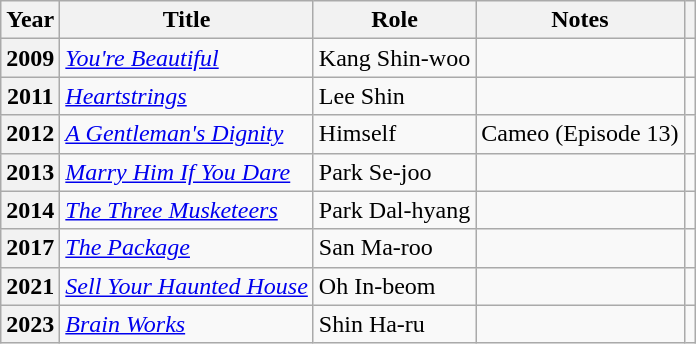<table class="wikitable sortable plainrowheaders">
<tr>
<th scope="col">Year</th>
<th scope="col">Title</th>
<th scope="col">Role</th>
<th scope="col">Notes</th>
<th scope="col" class="unsortable"></th>
</tr>
<tr>
<th scope="row">2009</th>
<td><em><a href='#'>You're Beautiful</a></em></td>
<td>Kang Shin-woo</td>
<td></td>
<td></td>
</tr>
<tr>
<th scope="row">2011</th>
<td><em><a href='#'>Heartstrings</a></em></td>
<td>Lee Shin</td>
<td></td>
<td></td>
</tr>
<tr>
<th scope="row">2012</th>
<td><em><a href='#'>A Gentleman's Dignity</a></em></td>
<td>Himself</td>
<td>Cameo (Episode 13)</td>
<td style="text-align:center"></td>
</tr>
<tr>
<th scope="row">2013</th>
<td><em><a href='#'>Marry Him If You Dare</a></em></td>
<td>Park Se-joo</td>
<td></td>
<td></td>
</tr>
<tr>
<th scope="row">2014</th>
<td><em><a href='#'>The Three Musketeers</a></em></td>
<td>Park Dal-hyang</td>
<td></td>
<td></td>
</tr>
<tr>
<th scope="row">2017</th>
<td><a href='#'><em>The Package</em></a></td>
<td>San Ma-roo</td>
<td></td>
<td style="text-align:center"></td>
</tr>
<tr>
<th scope="row">2021</th>
<td><em><a href='#'>Sell Your Haunted House</a></em></td>
<td>Oh In-beom</td>
<td></td>
<td style="text-align:center"></td>
</tr>
<tr>
<th scope="row">2023</th>
<td><em><a href='#'>Brain Works</a></em></td>
<td>Shin Ha-ru</td>
<td></td>
<td style="text-align:center"></td>
</tr>
</table>
